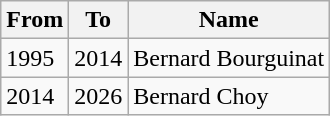<table class="wikitable">
<tr>
<th>From</th>
<th>To</th>
<th>Name</th>
</tr>
<tr>
<td>1995</td>
<td>2014</td>
<td>Bernard Bourguinat</td>
</tr>
<tr>
<td>2014</td>
<td>2026</td>
<td>Bernard Choy</td>
</tr>
</table>
